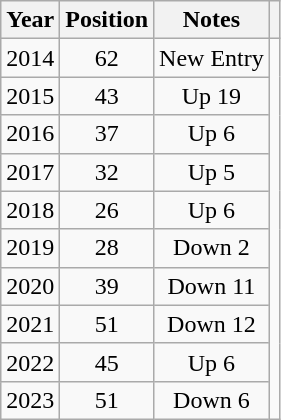<table class="wikitable plainrowheaders" style="text-align:center;">
<tr>
<th>Year</th>
<th>Position</th>
<th>Notes</th>
<th></th>
</tr>
<tr>
<td>2014</td>
<td>62</td>
<td>New Entry</td>
<td rowspan="10"></td>
</tr>
<tr>
<td>2015</td>
<td>43</td>
<td>Up 19</td>
</tr>
<tr>
<td>2016</td>
<td>37</td>
<td>Up 6</td>
</tr>
<tr>
<td>2017</td>
<td>32</td>
<td>Up 5</td>
</tr>
<tr>
<td>2018</td>
<td>26</td>
<td>Up 6</td>
</tr>
<tr>
<td>2019</td>
<td>28</td>
<td>Down 2</td>
</tr>
<tr>
<td>2020</td>
<td>39</td>
<td>Down 11</td>
</tr>
<tr>
<td>2021</td>
<td>51</td>
<td>Down 12</td>
</tr>
<tr>
<td>2022</td>
<td>45</td>
<td>Up 6</td>
</tr>
<tr>
<td>2023</td>
<td>51</td>
<td>Down 6</td>
</tr>
</table>
